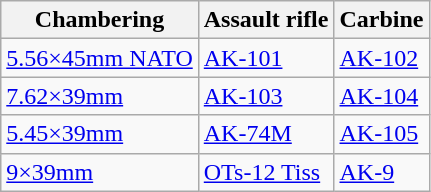<table class="wikitable">
<tr>
<th>Chambering</th>
<th>Assault rifle</th>
<th>Carbine</th>
</tr>
<tr>
<td><a href='#'>5.56×45mm NATO</a></td>
<td><a href='#'>AK-101</a></td>
<td><a href='#'>AK-102</a></td>
</tr>
<tr>
<td><a href='#'>7.62×39mm</a></td>
<td><a href='#'>AK-103</a></td>
<td><a href='#'>AK-104</a></td>
</tr>
<tr>
<td><a href='#'>5.45×39mm</a></td>
<td><a href='#'>AK-74M</a></td>
<td><a href='#'>AK-105</a></td>
</tr>
<tr>
<td><a href='#'>9×39mm</a></td>
<td><a href='#'>OTs-12 Tiss</a></td>
<td><a href='#'>AK-9</a></td>
</tr>
</table>
